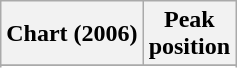<table class="wikitable sortable plainrowheaders" style="text-align:center">
<tr>
<th scope="col">Chart (2006)</th>
<th scope="col">Peak<br> position</th>
</tr>
<tr>
</tr>
<tr>
</tr>
<tr>
</tr>
</table>
